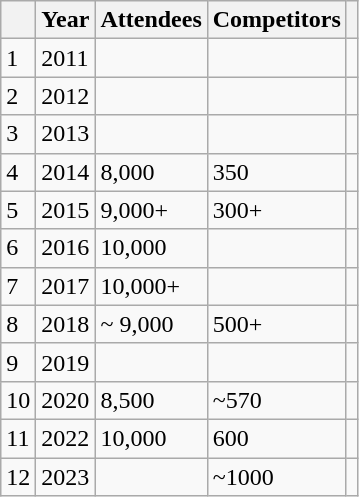<table class="wikitable">
<tr>
<th></th>
<th>Year</th>
<th>Attendees</th>
<th>Competitors</th>
<th></th>
</tr>
<tr>
<td>1</td>
<td>2011</td>
<td></td>
<td></td>
<td></td>
</tr>
<tr>
<td>2</td>
<td>2012</td>
<td></td>
<td></td>
<td></td>
</tr>
<tr>
<td>3</td>
<td>2013</td>
<td></td>
<td></td>
<td></td>
</tr>
<tr>
<td>4</td>
<td>2014</td>
<td>8,000</td>
<td>350</td>
<td></td>
</tr>
<tr>
<td>5</td>
<td>2015</td>
<td>9,000+</td>
<td>300+</td>
<td></td>
</tr>
<tr>
<td>6</td>
<td>2016</td>
<td>10,000</td>
<td></td>
<td></td>
</tr>
<tr>
<td>7</td>
<td>2017</td>
<td>10,000+</td>
<td></td>
<td></td>
</tr>
<tr>
<td>8</td>
<td>2018</td>
<td>~ 9,000</td>
<td>500+</td>
<td></td>
</tr>
<tr>
<td>9</td>
<td>2019</td>
<td></td>
<td></td>
<td></td>
</tr>
<tr>
<td>10</td>
<td>2020</td>
<td>8,500</td>
<td>~570</td>
<td></td>
</tr>
<tr>
<td>11</td>
<td>2022</td>
<td>10,000</td>
<td>600</td>
<td></td>
</tr>
<tr>
<td>12</td>
<td>2023</td>
<td></td>
<td>~1000</td>
<td></td>
</tr>
</table>
